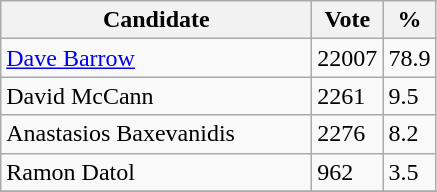<table class="wikitable">
<tr>
<th bgcolor="#DDDDFF" width="200px">Candidate</th>
<th bgcolor="#DDDDFF">Vote</th>
<th bgcolor="#DDDDFF">%</th>
</tr>
<tr>
<td><a href='#'>Dave Barrow</a></td>
<td>22007</td>
<td>78.9</td>
</tr>
<tr>
<td>David McCann</td>
<td>2261</td>
<td>9.5</td>
</tr>
<tr>
<td>Anastasios Baxevanidis</td>
<td>2276</td>
<td>8.2</td>
</tr>
<tr>
<td>Ramon Datol</td>
<td>962</td>
<td>3.5</td>
</tr>
<tr>
</tr>
</table>
